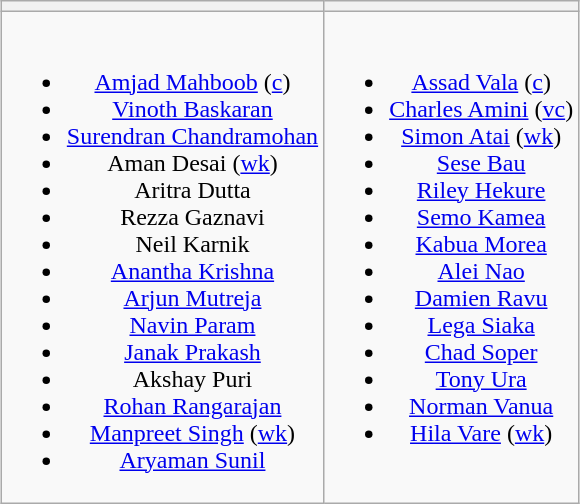<table class="wikitable" style="text-align:center; margin:auto">
<tr>
<th></th>
<th></th>
</tr>
<tr style="vertical-align:top">
<td><br><ul><li><a href='#'>Amjad Mahboob</a> (<a href='#'>c</a>)</li><li><a href='#'>Vinoth Baskaran</a></li><li><a href='#'>Surendran Chandramohan</a></li><li>Aman Desai (<a href='#'>wk</a>)</li><li>Aritra Dutta</li><li>Rezza Gaznavi</li><li>Neil Karnik</li><li><a href='#'>Anantha Krishna</a></li><li><a href='#'>Arjun Mutreja</a></li><li><a href='#'>Navin Param</a></li><li><a href='#'>Janak Prakash</a></li><li>Akshay Puri</li><li><a href='#'>Rohan Rangarajan</a></li><li><a href='#'>Manpreet Singh</a> (<a href='#'>wk</a>)</li><li><a href='#'>Aryaman Sunil</a></li></ul></td>
<td><br><ul><li><a href='#'>Assad Vala</a> (<a href='#'>c</a>)</li><li><a href='#'>Charles Amini</a>  (<a href='#'>vc</a>)</li><li><a href='#'>Simon Atai</a> (<a href='#'>wk</a>)</li><li><a href='#'>Sese Bau</a></li><li><a href='#'>Riley Hekure</a></li><li><a href='#'>Semo Kamea</a></li><li><a href='#'>Kabua Morea</a></li><li><a href='#'>Alei Nao</a></li><li><a href='#'>Damien Ravu</a></li><li><a href='#'>Lega Siaka</a></li><li><a href='#'>Chad Soper</a></li><li><a href='#'>Tony Ura</a></li><li><a href='#'>Norman Vanua</a></li><li><a href='#'>Hila Vare</a> (<a href='#'>wk</a>)</li></ul></td>
</tr>
</table>
